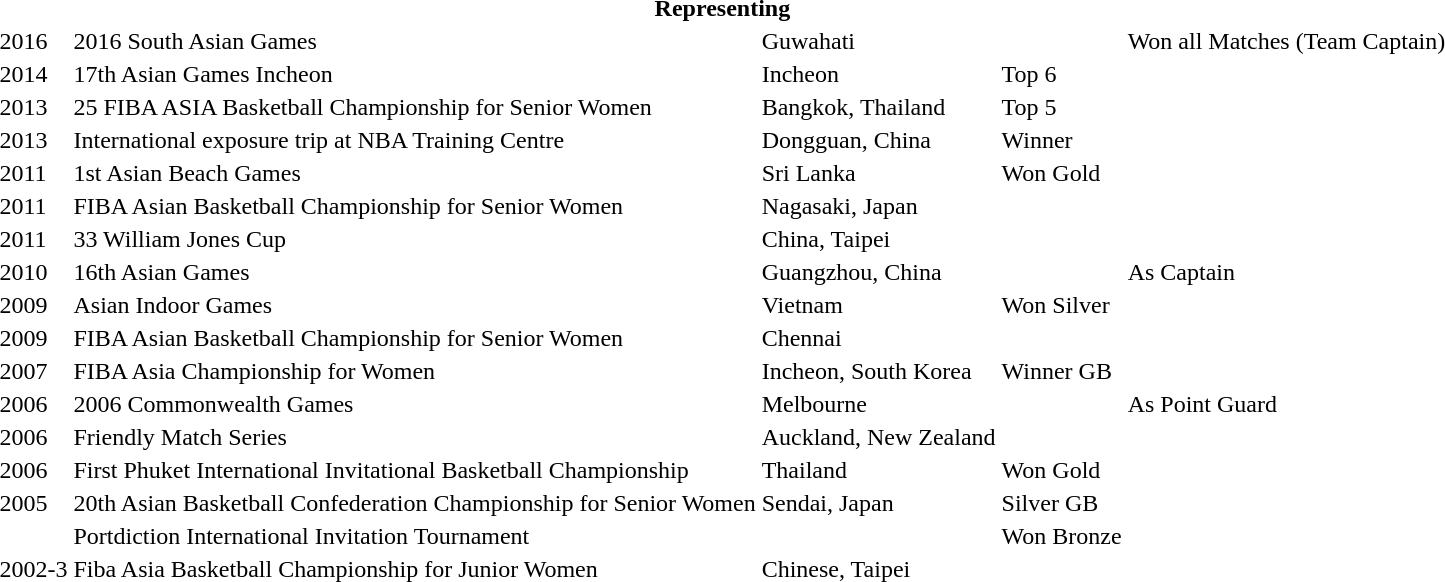<table>
<tr>
<th colspan="5">Representing </th>
</tr>
<tr>
<td>2016</td>
<td>2016 South Asian Games</td>
<td>Guwahati</td>
<td></td>
<td>Won all Matches (Team Captain)</td>
</tr>
<tr>
<td>2014</td>
<td>17th Asian Games Incheon</td>
<td>Incheon</td>
<td>Top 6</td>
<td></td>
</tr>
<tr>
<td>2013</td>
<td>25 FIBA ASIA Basketball Championship for Senior Women</td>
<td>Bangkok, Thailand</td>
<td>Top 5</td>
<td></td>
</tr>
<tr>
<td>2013</td>
<td>International exposure trip at NBA Training Centre</td>
<td>Dongguan, China</td>
<td>Winner</td>
<td></td>
</tr>
<tr>
<td>2011</td>
<td>1st Asian Beach Games</td>
<td>Sri Lanka</td>
<td>Won Gold</td>
<td></td>
</tr>
<tr>
<td>2011</td>
<td>FIBA Asian Basketball Championship for Senior Women</td>
<td>Nagasaki, Japan</td>
<td></td>
<td></td>
</tr>
<tr>
<td>2011</td>
<td>33 William Jones Cup</td>
<td>China, Taipei</td>
<td></td>
<td></td>
</tr>
<tr>
<td>2010</td>
<td>16th Asian Games</td>
<td>Guangzhou, China</td>
<td></td>
<td>As Captain</td>
</tr>
<tr>
<td>2009</td>
<td>Asian Indoor Games</td>
<td>Vietnam</td>
<td>Won Silver</td>
<td></td>
</tr>
<tr>
<td>2009</td>
<td>FIBA Asian Basketball Championship for Senior Women</td>
<td>Chennai</td>
<td></td>
<td></td>
</tr>
<tr>
<td>2007</td>
<td>FIBA Asia Championship for Women</td>
<td>Incheon, South Korea</td>
<td>Winner GB</td>
<td></td>
</tr>
<tr>
<td>2006</td>
<td>2006 Commonwealth Games</td>
<td>Melbourne</td>
<td></td>
<td>As Point Guard</td>
</tr>
<tr>
<td>2006</td>
<td>Friendly Match Series</td>
<td>Auckland, New Zealand</td>
<td></td>
<td></td>
</tr>
<tr>
<td>2006</td>
<td>First Phuket International Invitational Basketball Championship</td>
<td>Thailand</td>
<td>Won Gold</td>
<td></td>
</tr>
<tr>
<td>2005</td>
<td>20th Asian Basketball Confederation Championship for Senior Women</td>
<td>Sendai, Japan</td>
<td>Silver GB</td>
<td></td>
</tr>
<tr>
<td></td>
<td>Portdiction International Invitation Tournament</td>
<td></td>
<td>Won Bronze</td>
<td></td>
</tr>
<tr>
<td>2002-3</td>
<td>Fiba Asia Basketball Championship for Junior Women</td>
<td>Chinese, Taipei</td>
<td></td>
<td></td>
</tr>
<tr>
</tr>
</table>
